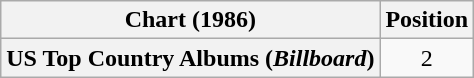<table class="wikitable plainrowheaders" style="text-align:center">
<tr>
<th scope="col">Chart (1986)</th>
<th scope="col">Position</th>
</tr>
<tr>
<th scope="row">US Top Country Albums (<em>Billboard</em>)</th>
<td>2</td>
</tr>
</table>
